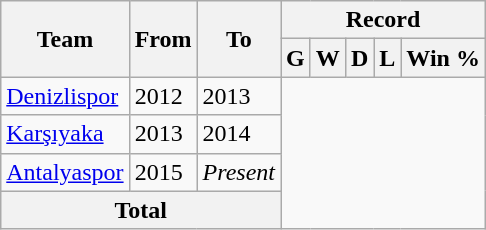<table class="wikitable" style="text-align: center">
<tr>
<th rowspan="2">Team</th>
<th rowspan="2">From</th>
<th rowspan="2">To</th>
<th colspan="5">Record</th>
</tr>
<tr>
<th>G</th>
<th>W</th>
<th>D</th>
<th>L</th>
<th>Win %</th>
</tr>
<tr>
<td align=left><a href='#'>Denizlispor</a></td>
<td align=left>2012</td>
<td align=left>2013<br></td>
</tr>
<tr>
<td align=left><a href='#'>Karşıyaka</a></td>
<td align=left>2013</td>
<td align=left>2014<br></td>
</tr>
<tr>
<td align=left><a href='#'>Antalyaspor</a></td>
<td align=left>2015</td>
<td align=left><em>Present</em><br></td>
</tr>
<tr>
<th colspan="3">Total<br></th>
</tr>
</table>
